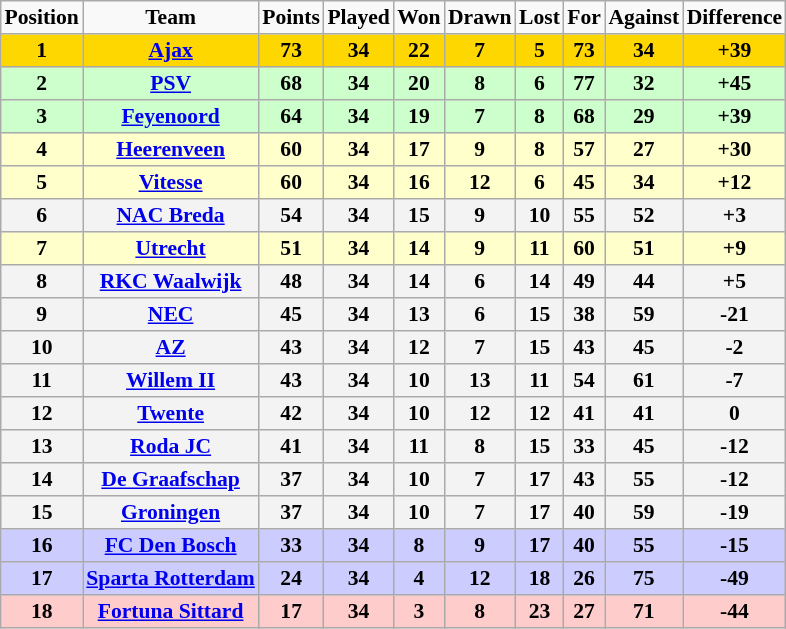<table border="2" cellpadding="2" cellspacing="0" style="margin: 0; background: #f9f9f9; border: 1px #aaa solid; border-collapse: collapse; font-size: 90%;">
<tr>
<th>Position</th>
<th>Team</th>
<th>Points</th>
<th>Played</th>
<th>Won</th>
<th>Drawn</th>
<th>Lost</th>
<th>For</th>
<th>Against</th>
<th>Difference</th>
</tr>
<tr>
<th bgcolor="gold">1</th>
<th bgcolor="gold"><a href='#'>Ajax</a></th>
<th bgcolor="gold">73</th>
<th bgcolor="gold">34</th>
<th bgcolor="gold">22</th>
<th bgcolor="gold">7</th>
<th bgcolor="gold">5</th>
<th bgcolor="gold">73</th>
<th bgcolor="gold">34</th>
<th bgcolor="gold">+39</th>
</tr>
<tr>
<th bgcolor="CCFFCC">2</th>
<th bgcolor="CCFFCC"><a href='#'>PSV</a></th>
<th bgcolor="CCFFCC">68</th>
<th bgcolor="CCFFCC">34</th>
<th bgcolor="CCFFCC">20</th>
<th bgcolor="CCFFCC">8</th>
<th bgcolor="CCFFCC">6</th>
<th bgcolor="CCFFCC">77</th>
<th bgcolor="CCFFCC">32</th>
<th bgcolor="CCFFCC">+45</th>
</tr>
<tr>
<th bgcolor="CCFFCC">3</th>
<th bgcolor="CCFFCC"><a href='#'>Feyenoord</a></th>
<th bgcolor="CCFFCC">64</th>
<th bgcolor="CCFFCC">34</th>
<th bgcolor="CCFFCC">19</th>
<th bgcolor="CCFFCC">7</th>
<th bgcolor="CCFFCC">8</th>
<th bgcolor="CCFFCC">68</th>
<th bgcolor="CCFFCC">29</th>
<th bgcolor="CCFFCC">+39</th>
</tr>
<tr>
<th bgcolor="FFFFCC">4</th>
<th bgcolor="FFFFCC"><a href='#'>Heerenveen</a></th>
<th bgcolor="FFFFCC">60</th>
<th bgcolor="FFFFCC">34</th>
<th bgcolor="FFFFCC">17</th>
<th bgcolor="FFFFCC">9</th>
<th bgcolor="FFFFCC">8</th>
<th bgcolor="FFFFCC">57</th>
<th bgcolor="FFFFCC">27</th>
<th bgcolor="FFFFCC">+30</th>
</tr>
<tr>
<th bgcolor="FFFFCC">5</th>
<th bgcolor="FFFFCC"><a href='#'>Vitesse</a></th>
<th bgcolor="FFFFCC">60</th>
<th bgcolor="FFFFCC">34</th>
<th bgcolor="FFFFCC">16</th>
<th bgcolor="FFFFCC">12</th>
<th bgcolor="FFFFCC">6</th>
<th bgcolor="FFFFCC">45</th>
<th bgcolor="FFFFCC">34</th>
<th bgcolor="FFFFCC">+12</th>
</tr>
<tr>
<th bgcolor="F3F3F3">6</th>
<th bgcolor="F3F3F3"><a href='#'>NAC Breda</a></th>
<th bgcolor="F3F3F3">54</th>
<th bgcolor="F3F3F3">34</th>
<th bgcolor="F3F3F3">15</th>
<th bgcolor="F3F3F3">9</th>
<th bgcolor="F3F3F3">10</th>
<th bgcolor="F3F3F3">55</th>
<th bgcolor="F3F3F3">52</th>
<th bgcolor="F3F3F3">+3</th>
</tr>
<tr>
<th bgcolor="FFFFCC">7</th>
<th bgcolor="FFFFCC"><a href='#'>Utrecht</a></th>
<th bgcolor="FFFFCC">51</th>
<th bgcolor="FFFFCC">34</th>
<th bgcolor="FFFFCC">14</th>
<th bgcolor="FFFFCC">9</th>
<th bgcolor="FFFFCC">11</th>
<th bgcolor="FFFFCC">60</th>
<th bgcolor="FFFFCC">51</th>
<th bgcolor="FFFFCC">+9</th>
</tr>
<tr>
<th bgcolor="F3F3F3">8</th>
<th bgcolor="F3F3F3"><a href='#'>RKC Waalwijk</a></th>
<th bgcolor="F3F3F3">48</th>
<th bgcolor="F3F3F3">34</th>
<th bgcolor="F3F3F3">14</th>
<th bgcolor="F3F3F3">6</th>
<th bgcolor="F3F3F3">14</th>
<th bgcolor="F3F3F3">49</th>
<th bgcolor="F3F3F3">44</th>
<th bgcolor="F3F3F3">+5</th>
</tr>
<tr>
<th bgcolor="F3F3F3">9</th>
<th bgcolor="F3F3F3"><a href='#'>NEC</a></th>
<th bgcolor="F3F3F3">45</th>
<th bgcolor="F3F3F3">34</th>
<th bgcolor="F3F3F3">13</th>
<th bgcolor="F3F3F3">6</th>
<th bgcolor="F3F3F3">15</th>
<th bgcolor="F3F3F3">38</th>
<th bgcolor="F3F3F3">59</th>
<th bgcolor="F3F3F3">-21</th>
</tr>
<tr>
<th bgcolor="F3F3F3">10</th>
<th bgcolor="F3F3F3"><a href='#'>AZ</a></th>
<th bgcolor="F3F3F3">43</th>
<th bgcolor="F3F3F3">34</th>
<th bgcolor="F3F3F3">12</th>
<th bgcolor="F3F3F3">7</th>
<th bgcolor="F3F3F3">15</th>
<th bgcolor="F3F3F3">43</th>
<th bgcolor="F3F3F3">45</th>
<th bgcolor="F3F3F3">-2</th>
</tr>
<tr>
<th bgcolor="F3F3F3">11</th>
<th bgcolor="F3F3F3"><a href='#'>Willem II</a></th>
<th bgcolor="F3F3F3">43</th>
<th bgcolor="F3F3F3">34</th>
<th bgcolor="F3F3F3">10</th>
<th bgcolor="F3F3F3">13</th>
<th bgcolor="F3F3F3">11</th>
<th bgcolor="F3F3F3">54</th>
<th bgcolor="F3F3F3">61</th>
<th bgcolor="F3F3F3">-7</th>
</tr>
<tr>
<th bgcolor="F3F3F3">12</th>
<th bgcolor="F3F3F3"><a href='#'>Twente</a></th>
<th bgcolor="F3F3F3">42</th>
<th bgcolor="F3F3F3">34</th>
<th bgcolor="F3F3F3">10</th>
<th bgcolor="F3F3F3">12</th>
<th bgcolor="F3F3F3">12</th>
<th bgcolor="F3F3F3">41</th>
<th bgcolor="F3F3F3">41</th>
<th bgcolor="F3F3F3">0</th>
</tr>
<tr>
<th bgcolor="F3F3F3">13</th>
<th bgcolor="F3F3F3"><a href='#'>Roda JC</a></th>
<th bgcolor="F3F3F3">41</th>
<th bgcolor="F3F3F3">34</th>
<th bgcolor="F3F3F3">11</th>
<th bgcolor="F3F3F3">8</th>
<th bgcolor="F3F3F3">15</th>
<th bgcolor="F3F3F3">33</th>
<th bgcolor="F3F3F3">45</th>
<th bgcolor="F3F3F3">-12</th>
</tr>
<tr>
<th bgcolor="F3F3F3">14</th>
<th bgcolor="F3F3F3"><a href='#'>De Graafschap</a></th>
<th bgcolor="F3F3F3">37</th>
<th bgcolor="F3F3F3">34</th>
<th bgcolor="F3F3F3">10</th>
<th bgcolor="F3F3F3">7</th>
<th bgcolor="F3F3F3">17</th>
<th bgcolor="F3F3F3">43</th>
<th bgcolor="F3F3F3">55</th>
<th bgcolor="F3F3F3">-12</th>
</tr>
<tr>
<th bgcolor="F3F3F3">15</th>
<th bgcolor="F3F3F3"><a href='#'>Groningen</a></th>
<th bgcolor="F3F3F3">37</th>
<th bgcolor="F3F3F3">34</th>
<th bgcolor="F3F3F3">10</th>
<th bgcolor="F3F3F3">7</th>
<th bgcolor="F3F3F3">17</th>
<th bgcolor="F3F3F3">40</th>
<th bgcolor="F3F3F3">59</th>
<th bgcolor="F3F3F3">-19</th>
</tr>
<tr>
<th bgcolor="ccccff">16</th>
<th bgcolor="ccccff"><a href='#'>FC Den Bosch</a></th>
<th bgcolor="ccccff">33</th>
<th bgcolor="ccccff">34</th>
<th bgcolor="ccccff">8</th>
<th bgcolor="ccccff">9</th>
<th bgcolor="ccccff">17</th>
<th bgcolor="ccccff">40</th>
<th bgcolor="ccccff">55</th>
<th bgcolor="ccccff">-15</th>
</tr>
<tr>
<th bgcolor="ccccff">17</th>
<th bgcolor="ccccff"><a href='#'>Sparta Rotterdam</a></th>
<th bgcolor="ccccff">24</th>
<th bgcolor="ccccff">34</th>
<th bgcolor="ccccff">4</th>
<th bgcolor="ccccff">12</th>
<th bgcolor="ccccff">18</th>
<th bgcolor="ccccff">26</th>
<th bgcolor="ccccff">75</th>
<th bgcolor="ccccff">-49</th>
</tr>
<tr>
<th bgcolor="FFCCCC">18</th>
<th bgcolor="FFCCCC"><a href='#'>Fortuna Sittard</a></th>
<th bgcolor="FFCCCC">17</th>
<th bgcolor="FFCCCC">34</th>
<th bgcolor="FFCCCC">3</th>
<th bgcolor="FFCCCC">8</th>
<th bgcolor="FFCCCC">23</th>
<th bgcolor="FFCCCC">27</th>
<th bgcolor="FFCCCC">71</th>
<th bgcolor="FFCCCC">-44</th>
</tr>
</table>
